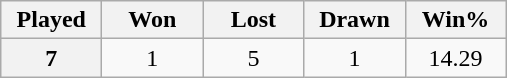<table class="wikitable plainrowheaders" style="text-align:center">
<tr>
<th width=60>Played</th>
<th width=60>Won</th>
<th width=60>Lost</th>
<th width=60>Drawn</th>
<th style="width:60px;" abbr="Drawn">Win%</th>
</tr>
<tr>
<th scope="row">7</th>
<td>1</td>
<td>5</td>
<td>1</td>
<td>14.29</td>
</tr>
</table>
